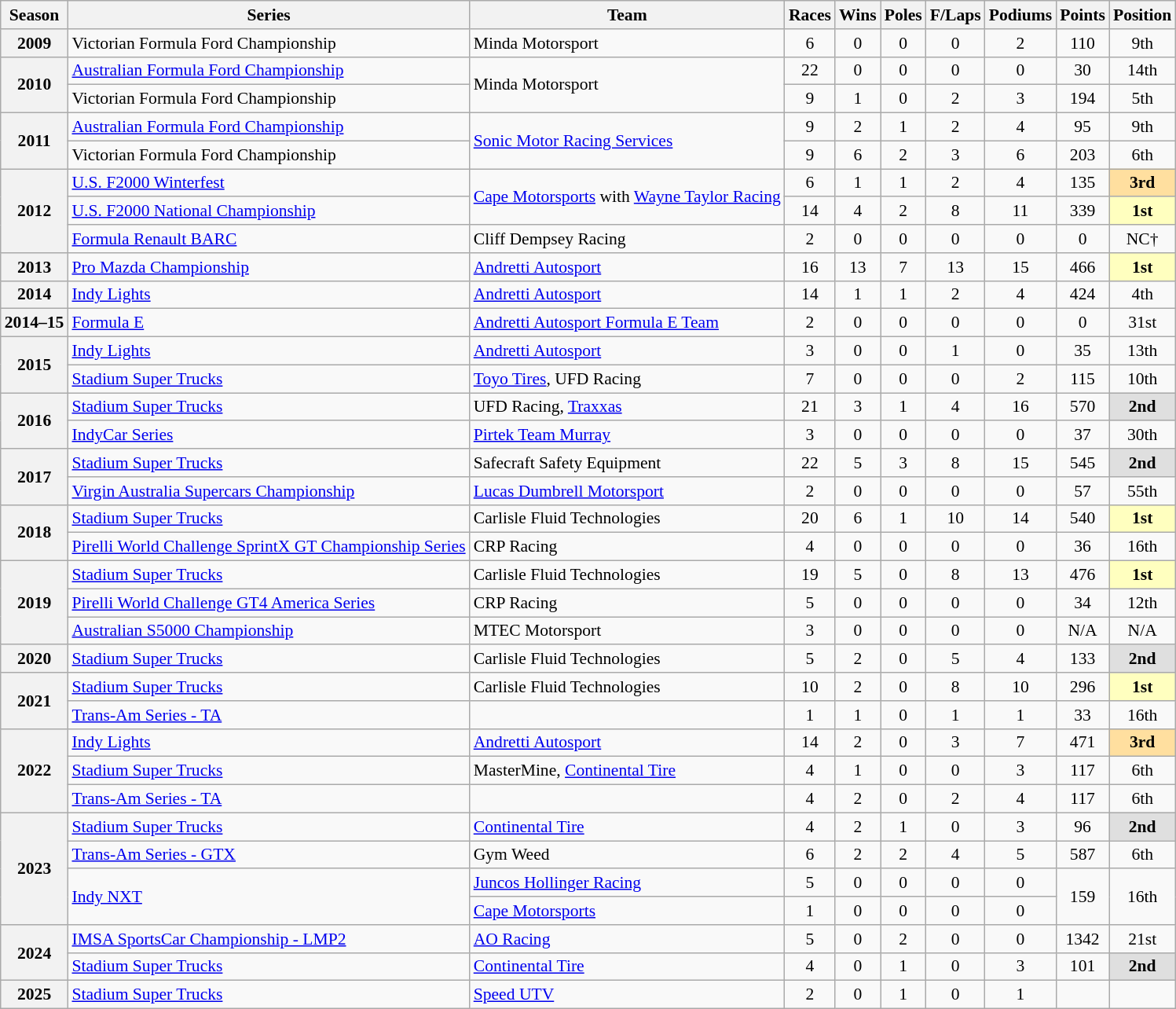<table class="wikitable" style="font-size: 90%; text-align:center">
<tr>
<th>Season</th>
<th>Series</th>
<th>Team</th>
<th>Races</th>
<th>Wins</th>
<th>Poles</th>
<th>F/Laps</th>
<th>Podiums</th>
<th>Points</th>
<th>Position</th>
</tr>
<tr>
<th>2009</th>
<td align=left>Victorian Formula Ford Championship</td>
<td align=left>Minda Motorsport</td>
<td>6</td>
<td>0</td>
<td>0</td>
<td>0</td>
<td>2</td>
<td>110</td>
<td>9th</td>
</tr>
<tr>
<th rowspan="2">2010</th>
<td align=left><a href='#'>Australian Formula Ford Championship</a></td>
<td rowspan="2" align=left>Minda Motorsport</td>
<td>22</td>
<td>0</td>
<td>0</td>
<td>0</td>
<td>0</td>
<td>30</td>
<td>14th</td>
</tr>
<tr>
<td align=left>Victorian Formula Ford Championship</td>
<td>9</td>
<td>1</td>
<td>0</td>
<td>2</td>
<td>3</td>
<td>194</td>
<td>5th</td>
</tr>
<tr>
<th rowspan="2">2011</th>
<td align=left><a href='#'>Australian Formula Ford Championship</a></td>
<td rowspan="2" align=left><a href='#'>Sonic Motor Racing Services</a></td>
<td>9</td>
<td>2</td>
<td>1</td>
<td>2</td>
<td>4</td>
<td>95</td>
<td>9th</td>
</tr>
<tr>
<td align=left>Victorian Formula Ford Championship</td>
<td>9</td>
<td>6</td>
<td>2</td>
<td>3</td>
<td>6</td>
<td>203</td>
<td>6th</td>
</tr>
<tr>
<th rowspan="3">2012</th>
<td align=left><a href='#'>U.S. F2000 Winterfest</a></td>
<td rowspan="2" align=left nowrap><a href='#'>Cape Motorsports</a> with <a href='#'>Wayne Taylor Racing</a></td>
<td>6</td>
<td>1</td>
<td>1</td>
<td>2</td>
<td>4</td>
<td>135</td>
<td style="background:#ffdf9f"><strong>3rd</strong></td>
</tr>
<tr>
<td align=left><a href='#'>U.S. F2000 National Championship</a></td>
<td>14</td>
<td>4</td>
<td>2</td>
<td>8</td>
<td>11</td>
<td>339</td>
<td style="background:#ffffbf"><strong>1st</strong></td>
</tr>
<tr>
<td align=left><a href='#'>Formula Renault BARC</a></td>
<td align=left>Cliff Dempsey Racing</td>
<td>2</td>
<td>0</td>
<td>0</td>
<td>0</td>
<td>0</td>
<td>0</td>
<td>NC†</td>
</tr>
<tr>
<th>2013</th>
<td align=left><a href='#'>Pro Mazda Championship</a></td>
<td align=left><a href='#'>Andretti Autosport</a></td>
<td>16</td>
<td>13</td>
<td>7</td>
<td>13</td>
<td>15</td>
<td>466</td>
<td style="background:#ffffbf"><strong>1st</strong></td>
</tr>
<tr>
<th>2014</th>
<td align=left><a href='#'>Indy Lights</a></td>
<td align=left><a href='#'>Andretti Autosport</a></td>
<td>14</td>
<td>1</td>
<td>1</td>
<td>2</td>
<td>4</td>
<td>424</td>
<td>4th</td>
</tr>
<tr>
<th nowrap>2014–15</th>
<td align=left nowrap><a href='#'>Formula E</a></td>
<td align=left nowrap><a href='#'>Andretti Autosport Formula E Team</a></td>
<td>2</td>
<td>0</td>
<td>0</td>
<td>0</td>
<td>0</td>
<td>0</td>
<td>31st</td>
</tr>
<tr>
<th rowspan="2">2015</th>
<td align=left><a href='#'>Indy Lights</a></td>
<td align=left><a href='#'>Andretti Autosport</a></td>
<td>3</td>
<td>0</td>
<td>0</td>
<td>1</td>
<td>0</td>
<td>35</td>
<td>13th</td>
</tr>
<tr>
<td align=left><a href='#'>Stadium Super Trucks</a></td>
<td align=left><a href='#'>Toyo Tires</a>, UFD Racing</td>
<td>7</td>
<td>0</td>
<td>0</td>
<td>0</td>
<td>2</td>
<td>115</td>
<td>10th</td>
</tr>
<tr>
<th rowspan="2">2016</th>
<td align=left><a href='#'>Stadium Super Trucks</a></td>
<td align=left>UFD Racing, <a href='#'>Traxxas</a></td>
<td>21</td>
<td>3</td>
<td>1</td>
<td>4</td>
<td>16</td>
<td>570</td>
<td style="background:#DFDFDF;"><strong>2nd</strong></td>
</tr>
<tr>
<td align=left><a href='#'>IndyCar Series</a></td>
<td align=left><a href='#'>Pirtek Team Murray</a></td>
<td>3</td>
<td>0</td>
<td>0</td>
<td>0</td>
<td>0</td>
<td>37</td>
<td>30th</td>
</tr>
<tr>
<th rowspan="2">2017</th>
<td align=left><a href='#'>Stadium Super Trucks</a></td>
<td align=left>Safecraft Safety Equipment</td>
<td>22</td>
<td>5</td>
<td>3</td>
<td>8</td>
<td>15</td>
<td>545</td>
<td style="background:#DFDFDF"><strong>2nd</strong></td>
</tr>
<tr>
<td align=left><a href='#'>Virgin Australia Supercars Championship</a></td>
<td align=left><a href='#'>Lucas Dumbrell Motorsport</a></td>
<td>2</td>
<td>0</td>
<td>0</td>
<td>0</td>
<td>0</td>
<td>57</td>
<td>55th</td>
</tr>
<tr>
<th rowspan="2">2018</th>
<td align=left><a href='#'>Stadium Super Trucks</a></td>
<td align=left>Carlisle Fluid Technologies</td>
<td>20</td>
<td>6</td>
<td>1</td>
<td>10</td>
<td>14</td>
<td>540</td>
<td style="background:#ffffbf"><strong>1st</strong></td>
</tr>
<tr>
<td align=left nowrap><a href='#'>Pirelli World Challenge SprintX GT Championship Series</a></td>
<td align=left>CRP Racing</td>
<td>4</td>
<td>0</td>
<td>0</td>
<td>0</td>
<td>0</td>
<td>36</td>
<td>16th</td>
</tr>
<tr>
<th rowspan="3">2019</th>
<td align=left><a href='#'>Stadium Super Trucks</a></td>
<td align=left>Carlisle Fluid Technologies</td>
<td>19</td>
<td>5</td>
<td>0</td>
<td>8</td>
<td>13</td>
<td>476</td>
<td style="background:#ffffbf"><strong>1st</strong></td>
</tr>
<tr>
<td align=left><a href='#'>Pirelli World Challenge GT4 America Series</a></td>
<td align=left>CRP Racing</td>
<td>5</td>
<td>0</td>
<td>0</td>
<td>0</td>
<td>0</td>
<td>34</td>
<td align="center">12th</td>
</tr>
<tr>
<td align=left><a href='#'>Australian S5000 Championship</a></td>
<td align=left>MTEC Motorsport</td>
<td>3</td>
<td>0</td>
<td>0</td>
<td>0</td>
<td>0</td>
<td>N/A</td>
<td>N/A</td>
</tr>
<tr>
<th>2020</th>
<td align=left><a href='#'>Stadium Super Trucks</a></td>
<td align=left>Carlisle Fluid Technologies</td>
<td>5</td>
<td>2</td>
<td>0</td>
<td>5</td>
<td>4</td>
<td>133</td>
<td style="background:#dfdfdf"><strong>2nd</strong></td>
</tr>
<tr>
<th rowspan="2">2021</th>
<td align=left><a href='#'>Stadium Super Trucks</a></td>
<td align=left>Carlisle Fluid Technologies</td>
<td>10</td>
<td>2</td>
<td>0</td>
<td>8</td>
<td>10</td>
<td>296</td>
<td style="background:#ffffbf"><strong>1st</strong></td>
</tr>
<tr>
<td align=left><a href='#'>Trans-Am Series - TA</a></td>
<td align=left></td>
<td>1</td>
<td>1</td>
<td>0</td>
<td>1</td>
<td>1</td>
<td>33</td>
<td>16th</td>
</tr>
<tr>
<th rowspan="3">2022</th>
<td align=left><a href='#'>Indy Lights</a></td>
<td align=left><a href='#'>Andretti Autosport</a></td>
<td>14</td>
<td>2</td>
<td>0</td>
<td>3</td>
<td>7</td>
<td>471</td>
<td style="background:#ffdf9f"><strong>3rd</strong></td>
</tr>
<tr>
<td align=left><a href='#'>Stadium Super Trucks</a></td>
<td align=left>MasterMine, <a href='#'>Continental Tire</a></td>
<td>4</td>
<td>1</td>
<td>0</td>
<td>0</td>
<td>3</td>
<td>117</td>
<td>6th</td>
</tr>
<tr>
<td align=left><a href='#'>Trans-Am Series - TA</a></td>
<td align=left></td>
<td>4</td>
<td>2</td>
<td>0</td>
<td>2</td>
<td>4</td>
<td>117</td>
<td>6th</td>
</tr>
<tr>
<th rowspan="4">2023</th>
<td align=left><a href='#'>Stadium Super Trucks</a></td>
<td align=left><a href='#'>Continental Tire</a></td>
<td>4</td>
<td>2</td>
<td>1</td>
<td>0</td>
<td>3</td>
<td>96</td>
<td style="background:#dfdfdf"><strong>2nd</strong></td>
</tr>
<tr>
<td align=left><a href='#'>Trans-Am Series - GTX</a></td>
<td align=left>Gym Weed</td>
<td>6</td>
<td>2</td>
<td>2</td>
<td>4</td>
<td>5</td>
<td>587</td>
<td>6th</td>
</tr>
<tr>
<td rowspan="2" align="left"><a href='#'>Indy NXT</a></td>
<td align=left><a href='#'>Juncos Hollinger Racing</a></td>
<td>5</td>
<td>0</td>
<td>0</td>
<td>0</td>
<td>0</td>
<td rowspan="2">159</td>
<td rowspan="2">16th</td>
</tr>
<tr>
<td align=left><a href='#'>Cape Motorsports</a></td>
<td>1</td>
<td>0</td>
<td>0</td>
<td>0</td>
<td>0</td>
</tr>
<tr>
<th rowspan="2">2024</th>
<td align=left><a href='#'>IMSA SportsCar Championship - LMP2</a></td>
<td align=left><a href='#'>AO Racing</a></td>
<td>5</td>
<td>0</td>
<td>2</td>
<td>0</td>
<td>0</td>
<td>1342</td>
<td>21st</td>
</tr>
<tr>
<td align=left><a href='#'>Stadium Super Trucks</a></td>
<td align=left><a href='#'>Continental Tire</a></td>
<td>4</td>
<td>0</td>
<td>1</td>
<td>0</td>
<td>3</td>
<td>101</td>
<td style="background:#dfdfdf"><strong>2nd</strong></td>
</tr>
<tr>
<th>2025</th>
<td align=left><a href='#'>Stadium Super Trucks</a></td>
<td align=left><a href='#'>Speed UTV</a></td>
<td>2</td>
<td>0</td>
<td>1</td>
<td>0</td>
<td>1</td>
<td></td>
<td style="background:#"></td>
</tr>
</table>
